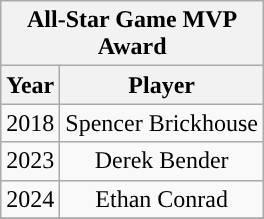<table class="wikitable" style="display: inline-table; margin-right: 20px; text-align:center">
<tr>
<th scope="col" colspan="2" style="width: 145px;">All-Star Game MVP Award</th>
</tr>
<tr>
<th scope="col">Year</th>
<th scope="col">Player</th>
</tr>
<tr>
<td>2018</td>
<td>Spencer Brickhouse</td>
</tr>
<tr>
<td>2023</td>
<td>Derek Bender</td>
</tr>
<tr>
<td>2024</td>
<td>Ethan Conrad</td>
</tr>
<tr>
</tr>
</table>
